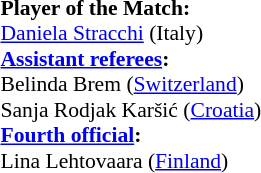<table width=100% style="font-size:90%">
<tr>
<td><br><strong>Player of the Match:</strong>
<br><a href='#'>Daniela Stracchi</a> (Italy)<br><strong><a href='#'>Assistant referees</a>:</strong>
<br>Belinda Brem (<a href='#'>Switzerland</a>)
<br>Sanja Rodjak Karšić (<a href='#'>Croatia</a>)
<br><strong><a href='#'>Fourth official</a>:</strong>
<br>Lina Lehtovaara (<a href='#'>Finland</a>)</td>
</tr>
</table>
